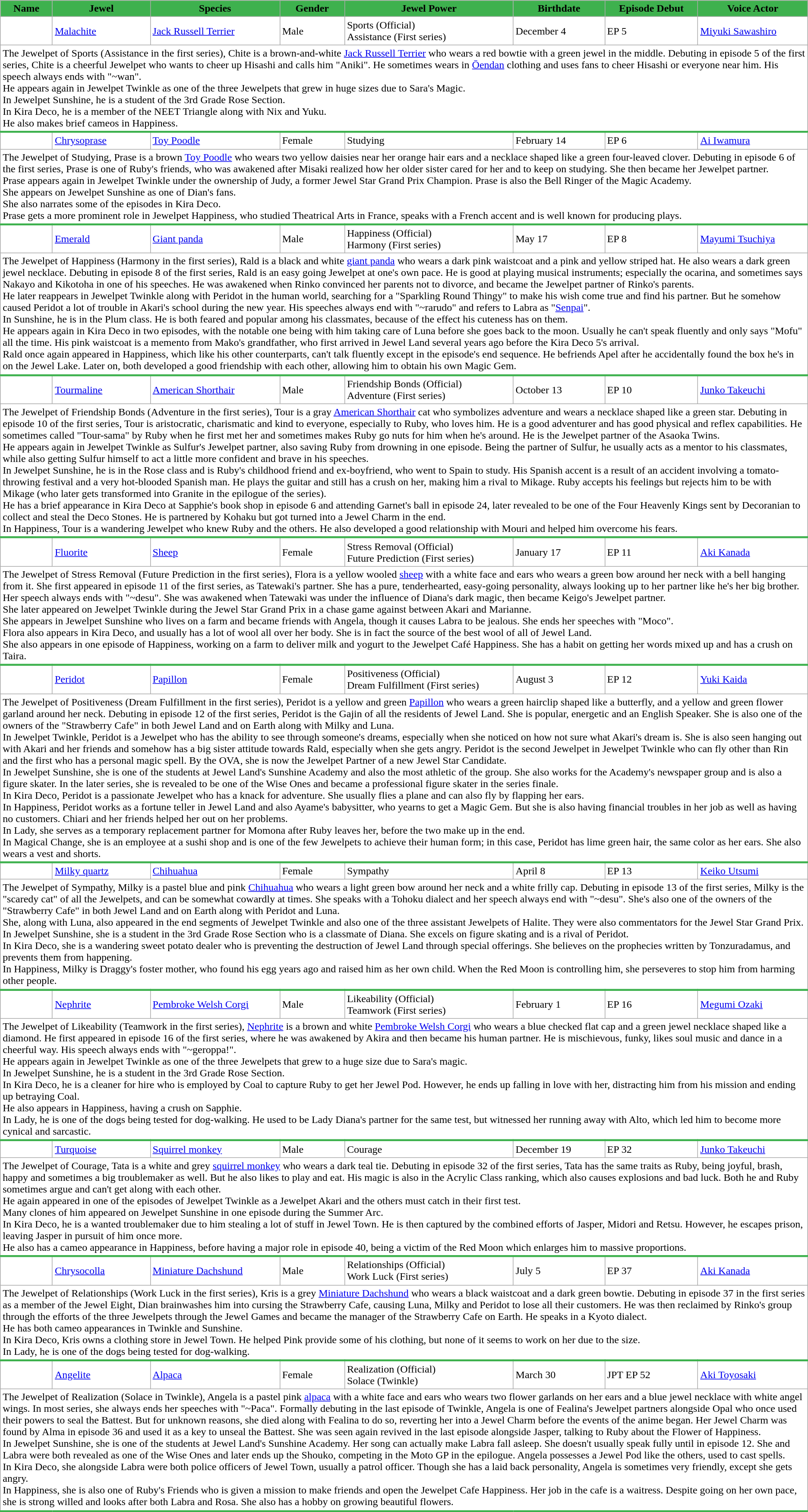<table class="wikitable" style="background:#FFFFFF">
<tr>
<th style="background:#3EB14E;">Name</th>
<th style="background:#3EB14E;">Jewel</th>
<th style="background:#3EB14E;">Species</th>
<th style="background:#3EB14E;">Gender</th>
<th style="background:#3EB14E;">Jewel Power</th>
<th style="background:#3EB14E;">Birthdate</th>
<th style="background:#3EB14E;">Episode Debut</th>
<th style="background:#3EB14E;">Voice Actor</th>
</tr>
<tr>
<td></td>
<td><a href='#'>Malachite</a></td>
<td><a href='#'>Jack Russell Terrier</a></td>
<td>Male</td>
<td>Sports (Official)<br>Assistance (First series)</td>
<td>December 4</td>
<td>EP 5</td>
<td><a href='#'>Miyuki Sawashiro</a></td>
</tr>
<tr>
<td style="border-bottom: 3px solid #3EB14E;" colspan="14">The Jewelpet of Sports (Assistance in the first series), Chite is a brown-and-white <a href='#'>Jack Russell Terrier</a> who wears a red bowtie with a green jewel in the middle. Debuting in episode 5 of the first series, Chite is a cheerful Jewelpet who wants to cheer up Hisashi and calls him "Aniki". He sometimes wears in <a href='#'>Ōendan</a> clothing and uses fans to cheer Hisashi or everyone near him. His speech always ends with "~wan".<br>He appears again in Jewelpet Twinkle as one of the three Jewelpets that grew in huge sizes due to Sara's Magic.<br>In Jewelpet Sunshine, he is a student of the 3rd Grade Rose Section.<br>In Kira Deco, he is a member of the NEET Triangle along with Nix and Yuku.<br>He also makes brief cameos in Happiness.</td>
</tr>
<tr>
<td></td>
<td><a href='#'>Chrysoprase</a></td>
<td><a href='#'>Toy Poodle</a></td>
<td>Female</td>
<td>Studying</td>
<td>February 14</td>
<td>EP 6</td>
<td><a href='#'>Ai Iwamura</a></td>
</tr>
<tr>
<td style="border-bottom: 3px solid #3EB14E;" colspan="14">The Jewelpet of Studying, Prase is a brown <a href='#'>Toy Poodle</a> who wears two yellow daisies near her orange hair ears and a necklace shaped like a green four-leaved clover. Debuting in episode 6 of the first series, Prase is one of Ruby's friends, who was awakened after Misaki realized how her older sister cared for her and to keep on studying. She then became her Jewelpet partner.<br>Prase appears again in Jewelpet Twinkle under the ownership of Judy, a former Jewel Star Grand Prix Champion. Prase is also the Bell Ringer of the Magic Academy.<br>She appears on Jewelpet Sunshine as one of Dian's fans.<br>She also narrates some of the episodes in Kira Deco.<br>Prase gets a more prominent role in Jewelpet Happiness, who studied Theatrical Arts in France, speaks with a French accent and is well known for producing plays.</td>
</tr>
<tr>
<td></td>
<td><a href='#'>Emerald</a></td>
<td><a href='#'>Giant panda</a></td>
<td>Male</td>
<td>Happiness (Official)<br>Harmony (First series)</td>
<td>May 17</td>
<td>EP 8</td>
<td><a href='#'>Mayumi Tsuchiya</a></td>
</tr>
<tr>
<td style="border-bottom: 3px solid #3EB14E;" colspan="14">The Jewelpet of Happiness (Harmony in the first series), Rald is a black and white <a href='#'>giant panda</a> who wears a dark pink waistcoat and a pink and yellow striped hat. He also wears a dark green jewel necklace. Debuting in episode 8 of the first series, Rald is an easy going Jewelpet at one's own pace. He is good at playing musical instruments; especially the ocarina, and sometimes says Nakayo and Kikotoha in one of his speeches. He was awakened when Rinko convinced her parents not to divorce, and became the Jewelpet partner of Rinko's parents.<br>He later reappears in Jewelpet Twinkle along with Peridot in the human world, searching for a "Sparkling Round Thingy" to make his wish come true and find his partner. But he somehow caused Peridot a lot of trouble in Akari's school during the new year. His speeches always end with "~rarudo" and refers to Labra as "<a href='#'>Senpai</a>".<br>In Sunshine, he is in the Plum class. He is both feared and popular among his classmates, because of the effect his cuteness has on them.<br>He appears again in Kira Deco in two episodes, with the notable one being with him taking care of Luna before she goes back to the moon. Usually he can't speak fluently and only says "Mofu" all the time. His pink waistcoat is a memento from Mako's grandfather, who first arrived in Jewel Land several years ago before the Kira Deco 5's arrival.<br>Rald once again appeared in Happiness, which like his other counterparts, can't talk fluently except in the episode's end sequence. He befriends Apel after he accidentally found the box he's in on the Jewel Lake. Later on, both developed a good friendship with each other, allowing him to obtain his own Magic Gem.</td>
</tr>
<tr>
<td></td>
<td><a href='#'>Tourmaline</a></td>
<td><a href='#'>American Shorthair</a></td>
<td>Male</td>
<td>Friendship Bonds (Official)<br>Adventure (First series)</td>
<td>October 13</td>
<td>EP 10</td>
<td><a href='#'>Junko Takeuchi</a></td>
</tr>
<tr>
<td style="border-bottom: 3px solid #3EB14E;" colspan="14">The Jewelpet of Friendship Bonds (Adventure in the first series), Tour is a gray <a href='#'>American Shorthair</a> cat who symbolizes adventure and wears a necklace shaped like a green star. Debuting in episode 10 of the first series, Tour is aristocratic, charismatic and kind to everyone, especially to Ruby, who loves him. He is a good adventurer and has good physical and reflex capabilities. He sometimes called "Tour-sama" by Ruby when he first met her and sometimes makes Ruby go nuts for him when he's around. He is the Jewelpet partner of the Asaoka Twins.<br>He appears again in Jewelpet Twinkle as Sulfur's Jewelpet partner, also saving Ruby from drowning in one episode. Being the partner of Sulfur, he usually acts as a mentor to his classmates, while also getting Sulfur himself to act a little more confident and brave in his speeches.<br>In Jewelpet Sunshine, he is in the Rose class and is Ruby's childhood friend and ex-boyfriend, who went to Spain to study. His Spanish accent is a result of an accident involving a tomato-throwing festival and a very hot-blooded Spanish man. He plays the guitar and still has a crush on her, making him a rival to Mikage. Ruby accepts his feelings but rejects him to be with Mikage (who later gets transformed into Granite in the epilogue of the series).<br>He has a brief appearance in Kira Deco at Sapphie's book shop in episode 6 and attending Garnet's ball in episode 24, later revealed to be one of the Four Heavenly Kings sent by Decoranian to collect and steal the Deco Stones. He is partnered by Kohaku but got turned into a Jewel Charm in the end.<br>In Happiness, Tour is a wandering Jewelpet who knew Ruby and the others. He also developed a good relationship with Mouri and helped him overcome his fears.</td>
</tr>
<tr>
<td></td>
<td><a href='#'>Fluorite</a></td>
<td><a href='#'>Sheep</a></td>
<td>Female</td>
<td>Stress Removal (Official)<br>Future Prediction (First series)</td>
<td>January 17</td>
<td>EP 11</td>
<td><a href='#'>Aki Kanada</a></td>
</tr>
<tr>
<td style="border-bottom: 3px solid #3EB14E;" colspan="14">The Jewelpet of Stress Removal (Future Prediction in the first series), Flora is a yellow wooled <a href='#'>sheep</a> with a white face and ears who wears a green bow around her neck with a bell hanging from it. She first appeared in episode 11 of the first series, as Tatewaki's partner. She has a pure, tenderhearted, easy-going personality, always looking up to her partner like he's her big brother. Her speech always ends with "~desu". She was awakened when Tatewaki was under the influence of Diana's dark magic, then became Keigo's Jewelpet partner.<br>She later appeared on Jewelpet Twinkle during the Jewel Star Grand Prix in a chase game against between Akari and Marianne.<br>She appears in Jewelpet Sunshine who lives on a farm and became friends with Angela, though it causes Labra to be jealous. She ends her speeches with "Moco".<br>Flora also appears in Kira Deco, and usually has a lot of wool all over her body. She is in fact the source of the best wool of all of Jewel Land.<br>She also appears in one episode of Happiness, working on a farm to deliver milk and yogurt to the Jewelpet Café Happiness. She has a habit on getting her words mixed up and has a crush on Taira.</td>
</tr>
<tr>
<td></td>
<td><a href='#'>Peridot</a></td>
<td><a href='#'>Papillon</a></td>
<td>Female</td>
<td>Positiveness (Official)<br>Dream Fulfillment (First series)</td>
<td>August 3</td>
<td>EP 12</td>
<td><a href='#'>Yuki Kaida</a></td>
</tr>
<tr>
<td style="border-bottom: 3px solid #3EB14E;" colspan="14">The Jewelpet of Positiveness (Dream Fulfillment in the first series), Peridot is a yellow and green <a href='#'>Papillon</a> who wears a green hairclip shaped like a butterfly, and a yellow and green flower garland around her neck. Debuting in episode 12 of the first series, Peridot is the Gajin of all the residents of Jewel Land. She is popular, energetic and an English Speaker. She is also one of the owners of the "Strawberry Cafe" in both Jewel Land and on Earth along with Milky and Luna.<br>In Jewelpet Twinkle, Peridot is a Jewelpet who has the ability to see through someone's dreams, especially when she noticed on how not sure what Akari's dream is. She is also seen hanging out with Akari and her friends and somehow has a big sister attitude towards Rald, especially when she gets angry. Peridot is the second Jewelpet in Jewelpet Twinkle who can fly other than Rin and the first who has a personal magic spell. By the OVA, she is now the Jewelpet Partner of a new Jewel Star Candidate.<br>In Jewelpet Sunshine, she is one of the students at Jewel Land's Sunshine Academy and also the most athletic of the group. She also works for the Academy's newspaper group and is also a figure skater. In the later series, she is revealed to be one of the Wise Ones and became a professional figure skater in the series finale.<br>In Kira Deco, Peridot is a passionate Jewelpet who has a knack for adventure. She usually flies a plane and can also fly by flapping her ears.<br>In Happiness, Peridot works as a fortune teller in Jewel Land and also Ayame's babysitter, who yearns to get a Magic Gem. But she is also having financial troubles in her job as well as having no customers. Chiari and her friends helped her out on her problems.<br>In Lady, she serves as a temporary replacement partner for Momona after Ruby leaves her, before the two make up in the end.<br>In Magical Change, she is an employee at a sushi shop and is one of the few Jewelpets to achieve their human form; in this case, Peridot has lime green hair, the same color as her ears. She also wears a vest and shorts.</td>
</tr>
<tr>
<td></td>
<td><a href='#'>Milky quartz</a></td>
<td><a href='#'>Chihuahua</a></td>
<td>Female</td>
<td>Sympathy</td>
<td>April 8</td>
<td>EP 13</td>
<td><a href='#'>Keiko Utsumi</a></td>
</tr>
<tr>
<td style="border-bottom: 3px solid #3EB14E;" colspan="14">The Jewelpet of Sympathy, Milky is a pastel blue and pink <a href='#'>Chihuahua</a> who wears a light green bow around her neck and a white frilly cap. Debuting in episode 13 of the first series, Milky is the "scaredy cat" of all the Jewelpets, and can be somewhat cowardly at times. She speaks with a Tohoku dialect and her speech always end with "~desu". She's also one of the owners of the "Strawberry Cafe" in both Jewel Land and on Earth along with Peridot and Luna.<br>She, along with Luna, also appeared in the end segments of Jewelpet Twinkle and also one of the three assistant Jewelpets of Halite. They were also commentators for the Jewel Star Grand Prix.<br>In Jewelpet Sunshine, she is a student in the 3rd Grade Rose Section who is a classmate of Diana. She excels on figure skating and is a rival of Peridot.<br>In Kira Deco, she is a wandering sweet potato dealer who is preventing the destruction of Jewel Land through special offerings. She believes on the prophecies written by Tonzuradamus, and prevents them from happening.<br>In Happiness, Milky is Draggy's foster mother, who found his egg years ago and raised him as her own child. When the Red Moon is controlling him, she perseveres to stop him from harming other people.</td>
</tr>
<tr>
<td></td>
<td><a href='#'>Nephrite</a></td>
<td><a href='#'>Pembroke Welsh Corgi</a></td>
<td>Male</td>
<td>Likeability (Official)<br>Teamwork (First series)</td>
<td>February 1</td>
<td>EP 16</td>
<td><a href='#'>Megumi Ozaki</a></td>
</tr>
<tr>
<td style="border-bottom: 3px solid #3EB14E;" colspan="14">The Jewelpet of Likeability (Teamwork in the first series), <a href='#'>Nephrite</a> is a brown and white <a href='#'>Pembroke Welsh Corgi</a> who wears a blue checked flat cap and a green jewel necklace shaped like a diamond. He first appeared in episode 16 of the first series, where he was awakened by Akira and then became his human partner. He is mischievous, funky, likes soul music and dance in a cheerful way. His speech always ends with "~geroppa!".<br>He appears again in Jewelpet Twinkle as one of the three Jewelpets that grew to a huge size due to Sara's magic.<br>In Jewelpet Sunshine, he is a student in the 3rd Grade Rose Section.<br>In Kira Deco, he is a cleaner for hire who is employed by Coal to capture Ruby to get her Jewel Pod. However, he ends up falling in love with her, distracting him from his mission and ending up betraying Coal.<br>He also appears in Happiness, having a crush on Sapphie.<br>In Lady, he is one of the dogs being tested for dog-walking. He used to be Lady Diana's partner for the same test, but witnessed her running away with Alto, which led him to become more cynical and sarcastic.</td>
</tr>
<tr>
<td></td>
<td><a href='#'>Turquoise</a></td>
<td><a href='#'>Squirrel monkey</a></td>
<td>Male</td>
<td>Courage</td>
<td>December 19</td>
<td>EP 32</td>
<td><a href='#'>Junko Takeuchi</a></td>
</tr>
<tr>
<td style="border-bottom: 3px solid #3EB14E;" colspan="14">The Jewelpet of Courage, Tata is a white and grey <a href='#'>squirrel monkey</a> who wears a dark teal tie. Debuting in episode 32 of the first series, Tata has the same traits as Ruby, being joyful, brash, happy and sometimes a big troublemaker as well. But he also likes to play and eat. His magic is also in the Acrylic Class ranking, which also causes explosions and bad luck. Both he and Ruby sometimes argue and can't get along with each other.<br>He again appeared in one of the episodes of Jewelpet Twinkle as a Jewelpet Akari and the others must catch in their first test.<br>Many clones of him appeared on Jewelpet Sunshine in one episode during the Summer Arc.<br>In Kira Deco, he is a wanted troublemaker due to him stealing a lot of stuff in Jewel Town. He is then captured by the combined efforts of Jasper, Midori and Retsu. However, he escapes prison, leaving Jasper in pursuit of him once more.<br>He also has a cameo appearance in Happiness, before having a major role in episode 40, being a victim of the Red Moon which enlarges him to massive proportions.</td>
</tr>
<tr>
<td></td>
<td><a href='#'>Chrysocolla</a></td>
<td><a href='#'>Miniature Dachshund</a></td>
<td>Male</td>
<td>Relationships (Official)<br>Work Luck (First series)</td>
<td>July 5</td>
<td>EP 37</td>
<td><a href='#'>Aki Kanada</a></td>
</tr>
<tr>
<td style="border-bottom: 3px solid #3EB14E;" colspan="14">The Jewelpet of Relationships (Work Luck in the first series), Kris is a grey <a href='#'>Miniature Dachshund</a> who wears a black waistcoat and a dark green bowtie. Debuting in episode 37 in the first series as a member of the Jewel Eight, Dian brainwashes him into cursing the Strawberry Cafe, causing Luna, Milky and Peridot to lose all their customers. He was then reclaimed by Rinko's group through the efforts of the three Jewelpets through the Jewel Games and became the manager of the Strawberry Cafe on Earth. He speaks in a Kyoto dialect.<br>He has both cameo appearances in Twinkle and Sunshine.<br>In Kira Deco, Kris owns a clothing store in Jewel Town. He helped Pink provide some of his clothing, but none of it seems to work on her due to the size.<br>In Lady, he is one of the dogs being tested for dog-walking.</td>
</tr>
<tr>
<td></td>
<td><a href='#'>Angelite</a></td>
<td><a href='#'>Alpaca</a></td>
<td>Female</td>
<td>Realization (Official)<br>Solace (Twinkle)</td>
<td>March 30</td>
<td>JPT EP 52</td>
<td><a href='#'>Aki Toyosaki</a></td>
</tr>
<tr>
<td style="border-bottom: 3px solid #3EB14E;" colspan="14">The Jewelpet of Realization (Solace in Twinkle), Angela is a pastel pink <a href='#'>alpaca</a> with a white face and ears who wears two flower garlands on her ears and a blue jewel necklace with white angel wings. In most series, she always ends her speeches with "~Paca". Formally debuting in the last episode of Twinkle, Angela is one of Fealina's Jewelpet partners alongside Opal who once used their powers to seal the Battest. But for unknown reasons, she died along with Fealina to do so, reverting her into a Jewel Charm before the events of the anime began. Her Jewel Charm was found by Alma in episode 36 and used it as a key to unseal the Battest. She was seen again revived in the last episode alongside Jasper, talking to Ruby about the Flower of Happiness.<br>In Jewelpet Sunshine, she is one of the students at Jewel Land's Sunshine Academy. Her song can actually make Labra fall asleep. She doesn't usually speak fully until in episode 12. She and Labra were both revealed as one of the Wise Ones and later ends up the Shouko, competing in the Moto GP in the epilogue. Angela possesses a Jewel Pod like the others, used to cast spells.<br>In Kira Deco, she alongside Labra were both police officers of Jewel Town, usually a patrol officer. Though she has a laid back personality, Angela is sometimes very friendly, except she gets angry.<br>In Happiness, she is also one of Ruby's Friends who is given a mission to make friends and open the Jewelpet Cafe Happiness. Her job in the cafe is a waitress. Despite going on her own pace, she is strong willed and looks after both Labra and Rosa. She also has a hobby on growing beautiful flowers.</td>
</tr>
</table>
